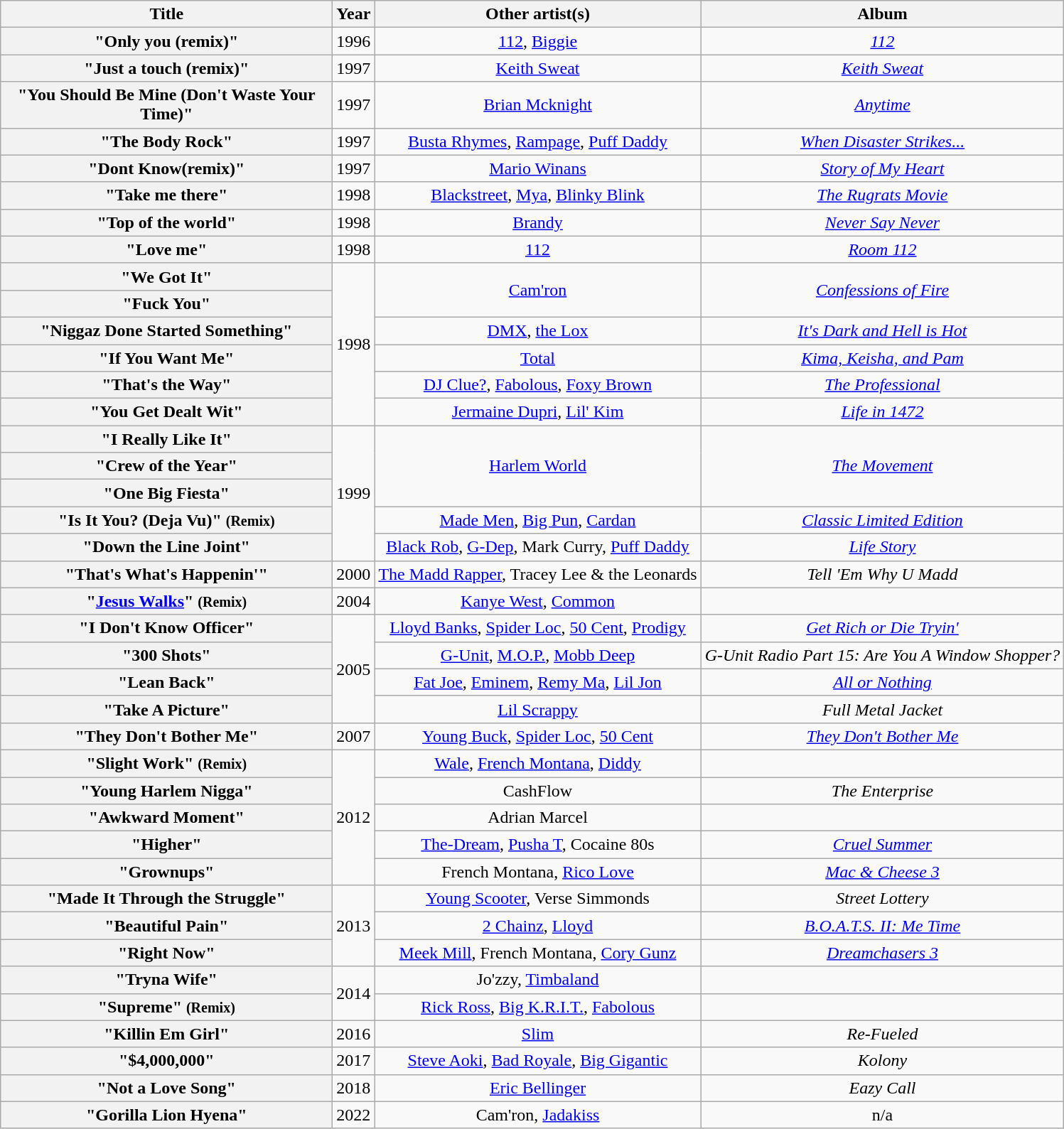<table class="wikitable plainrowheaders" style="text-align:center;">
<tr>
<th scope="col" style="width:19em;">Title</th>
<th scope="col">Year</th>
<th scope="col">Other artist(s)</th>
<th scope="col">Album</th>
</tr>
<tr>
<th scope="row">"Only you (remix)"</th>
<td>1996</td>
<td><a href='#'>112</a>, <a href='#'>Biggie</a></td>
<td><em><a href='#'>112</a></em></td>
</tr>
<tr>
<th scope="row">"Just a touch (remix)"</th>
<td>1997</td>
<td><a href='#'>Keith Sweat</a></td>
<td><em><a href='#'>Keith Sweat</a></em></td>
</tr>
<tr>
<th scope="row">"You Should Be Mine (Don't Waste Your Time)"</th>
<td>1997</td>
<td><a href='#'>Brian Mcknight</a></td>
<td><em><a href='#'>Anytime</a></em></td>
</tr>
<tr>
<th scope="row">"The Body Rock"</th>
<td>1997</td>
<td><a href='#'>Busta Rhymes</a>, <a href='#'>Rampage</a>, <a href='#'>Puff Daddy</a></td>
<td><em><a href='#'>When Disaster Strikes...</a></em></td>
</tr>
<tr>
<th scope="row">"Dont Know(remix)"</th>
<td>1997</td>
<td><a href='#'>Mario Winans</a></td>
<td><em><a href='#'>Story of My Heart</a></em></td>
</tr>
<tr>
<th scope="row">"Take me there"</th>
<td>1998</td>
<td><a href='#'>Blackstreet</a>, <a href='#'>Mya</a>, <a href='#'>Blinky Blink</a></td>
<td><em><a href='#'>The Rugrats Movie</a></em></td>
</tr>
<tr>
<th scope="row">"Top of the world"</th>
<td>1998</td>
<td><a href='#'>Brandy</a></td>
<td><em><a href='#'>Never Say Never</a></em></td>
</tr>
<tr>
<th scope="row">"Love me"</th>
<td>1998</td>
<td><a href='#'>112</a></td>
<td><em><a href='#'>Room 112</a></em></td>
</tr>
<tr>
<th scope="row">"We Got It"</th>
<td rowspan="6">1998</td>
<td rowspan="2"><a href='#'>Cam'ron</a></td>
<td rowspan="2"><em><a href='#'>Confessions of Fire</a></em></td>
</tr>
<tr>
<th scope="row">"Fuck You"</th>
</tr>
<tr>
<th scope="row">"Niggaz Done Started Something"</th>
<td><a href='#'>DMX</a>, <a href='#'>the Lox</a></td>
<td><em><a href='#'>It's Dark and Hell is Hot</a></em></td>
</tr>
<tr>
<th scope="row">"If You Want Me"</th>
<td><a href='#'>Total</a></td>
<td><em><a href='#'>Kima, Keisha, and Pam</a></em></td>
</tr>
<tr>
<th scope="row">"That's the Way"</th>
<td><a href='#'>DJ Clue?</a>, <a href='#'>Fabolous</a>, <a href='#'>Foxy Brown</a></td>
<td><em><a href='#'>The Professional</a></em></td>
</tr>
<tr>
<th scope="row">"You Get Dealt Wit"</th>
<td><a href='#'>Jermaine Dupri</a>, <a href='#'>Lil' Kim</a></td>
<td><em><a href='#'>Life in 1472</a></em></td>
</tr>
<tr>
<th scope="row">"I Really Like It"</th>
<td rowspan="5">1999</td>
<td rowspan="3"><a href='#'>Harlem World</a></td>
<td rowspan="3"><em><a href='#'>The Movement</a></em></td>
</tr>
<tr>
<th scope="row">"Crew of the Year"</th>
</tr>
<tr>
<th scope="row">"One Big Fiesta"</th>
</tr>
<tr>
<th scope="row">"Is It You? (Deja Vu)" <small>(Remix)</small></th>
<td><a href='#'>Made Men</a>, <a href='#'>Big Pun</a>, <a href='#'>Cardan</a></td>
<td><em><a href='#'>Classic Limited Edition</a></em></td>
</tr>
<tr>
<th scope="row">"Down the Line Joint"</th>
<td><a href='#'>Black Rob</a>, <a href='#'>G-Dep</a>, Mark Curry, <a href='#'>Puff Daddy</a></td>
<td><em><a href='#'>Life Story</a></em></td>
</tr>
<tr>
<th scope="row">"That's What's Happenin'"</th>
<td>2000</td>
<td><a href='#'>The Madd Rapper</a>, Tracey Lee & the Leonards</td>
<td><em>Tell 'Em Why U Madd</em></td>
</tr>
<tr>
<th scope="row">"<a href='#'>Jesus Walks</a>" <small>(Remix)</small></th>
<td>2004</td>
<td><a href='#'>Kanye West</a>, <a href='#'>Common</a></td>
<td></td>
</tr>
<tr>
<th scope="row">"I Don't Know Officer"</th>
<td rowspan="4">2005</td>
<td><a href='#'>Lloyd Banks</a>, <a href='#'>Spider Loc</a>, <a href='#'>50 Cent</a>, <a href='#'>Prodigy</a></td>
<td><em><a href='#'>Get Rich or Die Tryin'</a></em></td>
</tr>
<tr>
<th scope="row">"300 Shots"</th>
<td><a href='#'>G-Unit</a>, <a href='#'>M.O.P.</a>, <a href='#'>Mobb Deep</a></td>
<td><em>G-Unit Radio Part 15: Are You A Window Shopper?</em></td>
</tr>
<tr>
<th scope="row">"Lean Back"</th>
<td><a href='#'>Fat Joe</a>, <a href='#'>Eminem</a>, <a href='#'>Remy Ma</a>, <a href='#'>Lil Jon</a></td>
<td><em><a href='#'>All or Nothing</a></em></td>
</tr>
<tr>
<th scope="row">"Take A Picture"</th>
<td><a href='#'>Lil Scrappy</a></td>
<td><em>Full Metal Jacket</em></td>
</tr>
<tr>
<th scope="row">"They Don't Bother Me"</th>
<td>2007</td>
<td><a href='#'>Young Buck</a>, <a href='#'>Spider Loc</a>, <a href='#'>50 Cent</a></td>
<td><em><a href='#'>They Don't Bother Me</a></em></td>
</tr>
<tr>
<th scope="row">"Slight Work" <small>(Remix)</small></th>
<td rowspan="5">2012</td>
<td><a href='#'>Wale</a>, <a href='#'>French Montana</a>, <a href='#'>Diddy</a></td>
<td></td>
</tr>
<tr>
<th scope="row">"Young Harlem Nigga"</th>
<td>CashFlow</td>
<td><em>The Enterprise</em></td>
</tr>
<tr>
<th scope="row">"Awkward Moment"</th>
<td>Adrian Marcel</td>
<td></td>
</tr>
<tr>
<th scope="row">"Higher"</th>
<td><a href='#'>The-Dream</a>, <a href='#'>Pusha T</a>, Cocaine 80s</td>
<td><em><a href='#'>Cruel Summer</a></em></td>
</tr>
<tr>
<th scope="row">"Grownups"</th>
<td>French Montana, <a href='#'>Rico Love</a></td>
<td><em><a href='#'>Mac & Cheese 3</a></em></td>
</tr>
<tr>
<th scope="row">"Made It Through the Struggle"</th>
<td rowspan="3">2013</td>
<td><a href='#'>Young Scooter</a>, Verse Simmonds</td>
<td><em>Street Lottery</em></td>
</tr>
<tr>
<th scope="row">"Beautiful Pain"</th>
<td><a href='#'>2 Chainz</a>, <a href='#'>Lloyd</a></td>
<td><em><a href='#'>B.O.A.T.S. II: Me Time</a></em></td>
</tr>
<tr>
<th scope="row">"Right Now"</th>
<td><a href='#'>Meek Mill</a>, French Montana, <a href='#'>Cory Gunz</a></td>
<td><em><a href='#'>Dreamchasers 3</a></em></td>
</tr>
<tr>
<th scope="row">"Tryna Wife"</th>
<td rowspan="2">2014</td>
<td>Jo'zzy, <a href='#'>Timbaland</a></td>
<td></td>
</tr>
<tr>
<th scope="row">"Supreme" <small>(Remix)</small></th>
<td><a href='#'>Rick Ross</a>, <a href='#'>Big K.R.I.T.</a>, <a href='#'>Fabolous</a></td>
<td></td>
</tr>
<tr>
<th scope="row">"Killin Em Girl"</th>
<td rowspan="1">2016</td>
<td><a href='#'>Slim</a></td>
<td><em>Re-Fueled</em></td>
</tr>
<tr>
<th scope="row">"$4,000,000"</th>
<td rowspan="1">2017</td>
<td><a href='#'>Steve Aoki</a>, <a href='#'>Bad Royale</a>, <a href='#'>Big Gigantic</a></td>
<td><em>Kolony</em></td>
</tr>
<tr>
<th scope="row">"Not a Love Song"</th>
<td rowspan="1">2018</td>
<td><a href='#'>Eric Bellinger</a></td>
<td><em>Eazy Call</em></td>
</tr>
<tr>
<th scope="row">"Gorilla Lion Hyena"</th>
<td rowspan="1">2022</td>
<td>Cam'ron, <a href='#'>Jadakiss</a></td>
<td>n/a</td>
</tr>
</table>
